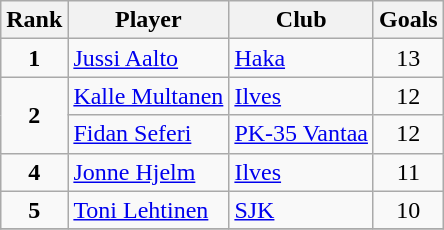<table class="wikitable" style="text-align:center">
<tr>
<th>Rank</th>
<th>Player</th>
<th>Club</th>
<th>Goals</th>
</tr>
<tr>
<td rowspan="1"><strong>1</strong></td>
<td align="left"> <a href='#'>Jussi Aalto</a></td>
<td align="left"><a href='#'>Haka</a></td>
<td>13</td>
</tr>
<tr>
<td rowspan="2"><strong>2</strong></td>
<td align="left"> <a href='#'>Kalle Multanen</a></td>
<td align="left"><a href='#'>Ilves</a></td>
<td>12</td>
</tr>
<tr>
<td align="left"> <a href='#'>Fidan Seferi</a></td>
<td align="left"><a href='#'>PK-35 Vantaa</a></td>
<td>12</td>
</tr>
<tr>
<td rowspan="1"><strong>4</strong></td>
<td align="left"> <a href='#'>Jonne Hjelm</a></td>
<td align="left"><a href='#'>Ilves</a></td>
<td>11</td>
</tr>
<tr>
<td rowspan="1"><strong>5</strong></td>
<td align="left"> <a href='#'>Toni Lehtinen</a></td>
<td align="left"><a href='#'>SJK</a></td>
<td>10</td>
</tr>
<tr>
</tr>
</table>
